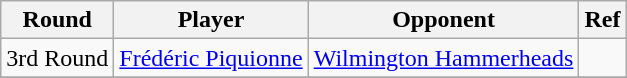<table class=wikitable>
<tr>
<th>Round</th>
<th>Player</th>
<th>Opponent</th>
<th>Ref</th>
</tr>
<tr>
<td align=center>3rd Round</td>
<td> <a href='#'>Frédéric Piquionne</a></td>
<td><a href='#'>Wilmington Hammerheads</a></td>
<td></td>
</tr>
<tr>
</tr>
</table>
